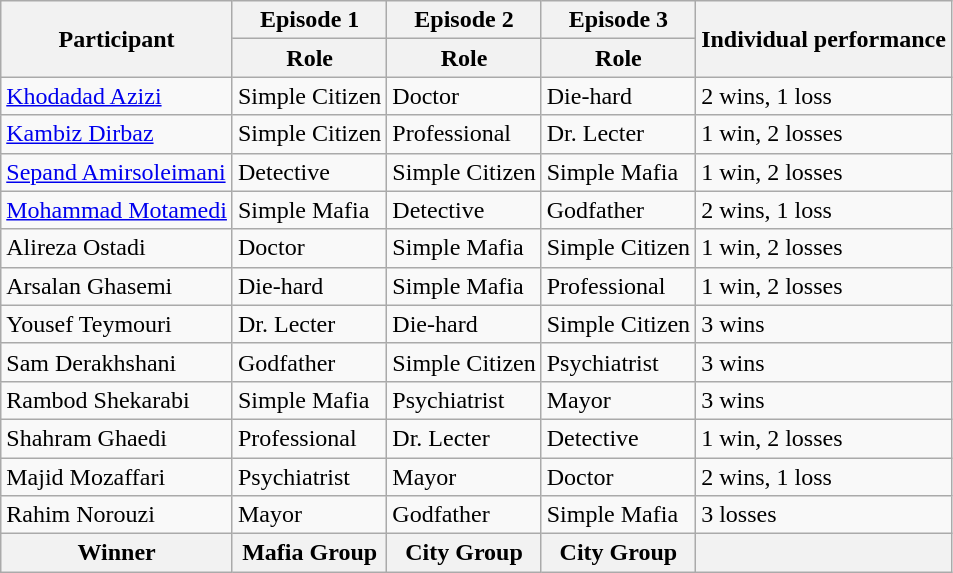<table class="wikitable">
<tr>
<th rowspan="2">Participant</th>
<th>Episode 1</th>
<th>Episode 2</th>
<th>Episode 3</th>
<th rowspan="2">Individual performance</th>
</tr>
<tr>
<th>Role</th>
<th>Role</th>
<th>Role</th>
</tr>
<tr>
<td><a href='#'>Khodadad Azizi</a></td>
<td>Simple Citizen</td>
<td>Doctor</td>
<td>Die-hard</td>
<td>2 wins, 1 loss</td>
</tr>
<tr>
<td><a href='#'>Kambiz Dirbaz</a></td>
<td>Simple Citizen</td>
<td>Professional</td>
<td>Dr. Lecter</td>
<td>1 win, 2 losses</td>
</tr>
<tr>
<td><a href='#'>Sepand Amirsoleimani</a></td>
<td>Detective</td>
<td>Simple Citizen</td>
<td>Simple Mafia</td>
<td>1 win, 2 losses</td>
</tr>
<tr>
<td><a href='#'>Mohammad Motamedi</a></td>
<td>Simple Mafia</td>
<td>Detective</td>
<td>Godfather</td>
<td>2 wins, 1 loss</td>
</tr>
<tr>
<td>Alireza Ostadi</td>
<td>Doctor</td>
<td>Simple Mafia</td>
<td>Simple Citizen</td>
<td>1 win, 2 losses</td>
</tr>
<tr>
<td>Arsalan Ghasemi</td>
<td>Die-hard</td>
<td>Simple Mafia</td>
<td>Professional</td>
<td>1 win, 2 losses</td>
</tr>
<tr>
<td>Yousef Teymouri</td>
<td>Dr. Lecter</td>
<td>Die-hard</td>
<td>Simple Citizen</td>
<td>3 wins</td>
</tr>
<tr>
<td>Sam Derakhshani</td>
<td>Godfather</td>
<td>Simple Citizen</td>
<td>Psychiatrist</td>
<td>3 wins</td>
</tr>
<tr>
<td>Rambod Shekarabi</td>
<td>Simple Mafia</td>
<td>Psychiatrist</td>
<td>Mayor</td>
<td>3 wins</td>
</tr>
<tr>
<td>Shahram Ghaedi</td>
<td>Professional</td>
<td>Dr. Lecter</td>
<td>Detective</td>
<td>1 win, 2 losses</td>
</tr>
<tr>
<td>Majid Mozaffari</td>
<td>Psychiatrist</td>
<td>Mayor</td>
<td>Doctor</td>
<td>2 wins, 1 loss</td>
</tr>
<tr>
<td>Rahim Norouzi</td>
<td>Mayor</td>
<td>Godfather</td>
<td>Simple Mafia</td>
<td>3 losses</td>
</tr>
<tr>
<th>Winner</th>
<th>Mafia Group</th>
<th>City Group</th>
<th>City Group</th>
<th></th>
</tr>
</table>
